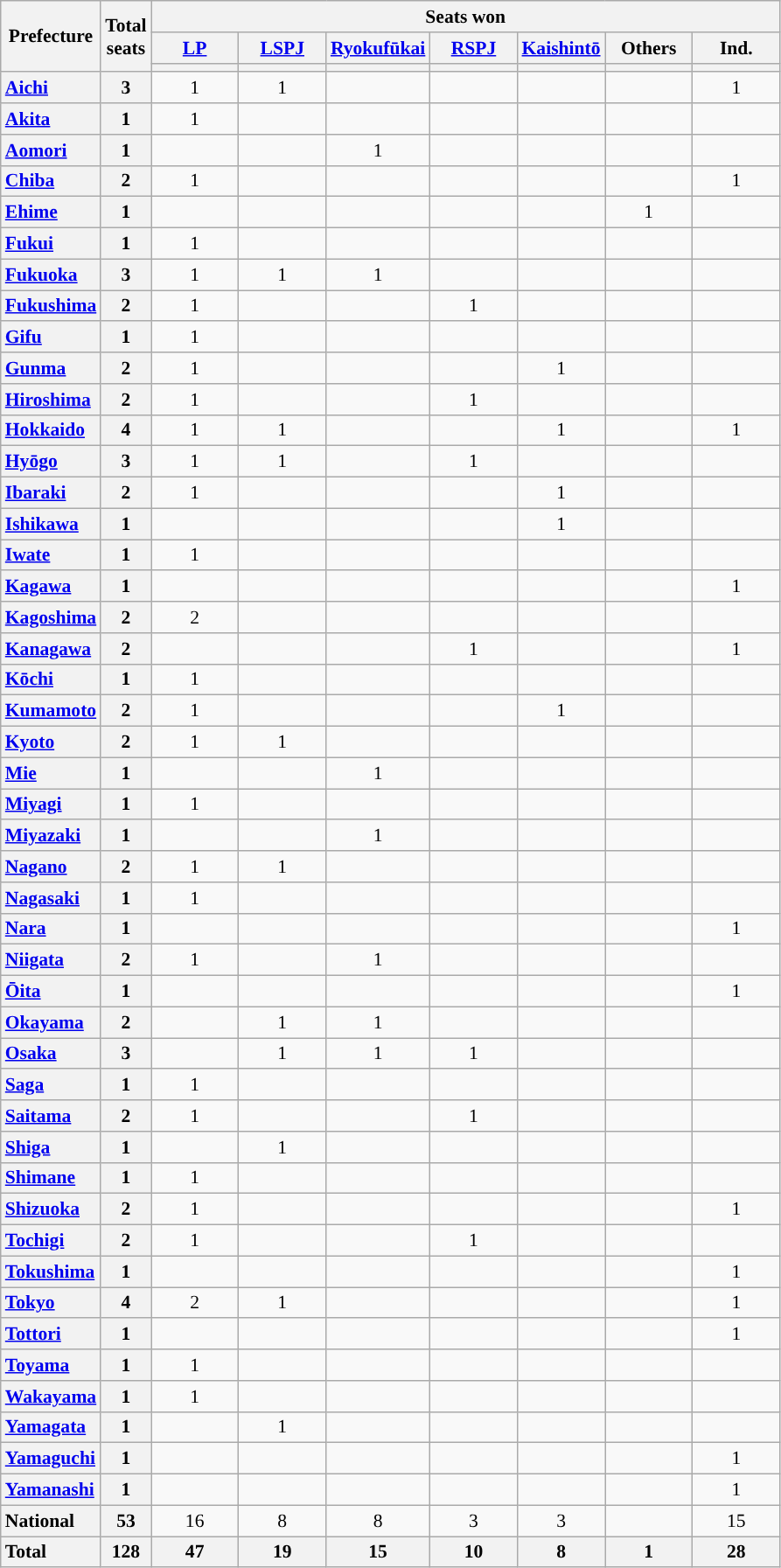<table class="wikitable" style="text-align:center; font-size: 0.9em;">
<tr>
<th rowspan="3">Prefecture</th>
<th rowspan="3">Total<br>seats</th>
<th colspan="7">Seats won</th>
</tr>
<tr>
<th class="unsortable" style="width:60px;"><a href='#'>LP</a></th>
<th class="unsortable" style="width:60px;"><a href='#'>LSPJ</a></th>
<th class="unsortable" style="width:60px;"><a href='#'>Ryokufūkai</a></th>
<th class="unsortable" style="width:60px;"><a href='#'>RSPJ</a></th>
<th class="unsortable" style="width:60px;"><a href='#'>Kaishintō</a></th>
<th class="unsortable" style="width:60px;">Others</th>
<th class="unsortable" style="width:60px;">Ind.</th>
</tr>
<tr>
<th style="background:"></th>
<th style="background:"></th>
<th style="background:"></th>
<th style="background:"></th>
<th style="background:"></th>
<th></th>
<th style="background:"></th>
</tr>
<tr>
<th style="text-align: left;"><a href='#'>Aichi</a></th>
<th>3</th>
<td>1</td>
<td>1</td>
<td></td>
<td></td>
<td></td>
<td></td>
<td>1</td>
</tr>
<tr>
<th style="text-align: left;"><a href='#'>Akita</a></th>
<th>1</th>
<td>1</td>
<td></td>
<td></td>
<td></td>
<td></td>
<td></td>
<td></td>
</tr>
<tr>
<th style="text-align: left;"><a href='#'>Aomori</a></th>
<th>1</th>
<td></td>
<td></td>
<td>1</td>
<td></td>
<td></td>
<td></td>
<td></td>
</tr>
<tr>
<th style="text-align: left;"><a href='#'>Chiba</a></th>
<th>2</th>
<td>1</td>
<td></td>
<td></td>
<td></td>
<td></td>
<td></td>
<td>1</td>
</tr>
<tr>
<th style="text-align: left;"><a href='#'>Ehime</a></th>
<th>1</th>
<td></td>
<td></td>
<td></td>
<td></td>
<td></td>
<td>1</td>
<td></td>
</tr>
<tr>
<th style="text-align: left;"><a href='#'>Fukui</a></th>
<th>1</th>
<td>1</td>
<td></td>
<td></td>
<td></td>
<td></td>
<td></td>
<td></td>
</tr>
<tr>
<th style="text-align: left;"><a href='#'>Fukuoka</a></th>
<th>3</th>
<td>1</td>
<td>1</td>
<td>1</td>
<td></td>
<td></td>
<td></td>
<td></td>
</tr>
<tr>
<th style="text-align: left;"><a href='#'>Fukushima</a></th>
<th>2</th>
<td>1</td>
<td></td>
<td></td>
<td>1</td>
<td></td>
<td></td>
<td></td>
</tr>
<tr>
<th style="text-align: left;"><a href='#'>Gifu</a></th>
<th>1</th>
<td>1</td>
<td></td>
<td></td>
<td></td>
<td></td>
<td></td>
<td></td>
</tr>
<tr>
<th style="text-align: left;"><a href='#'>Gunma</a></th>
<th>2</th>
<td>1</td>
<td></td>
<td></td>
<td></td>
<td>1</td>
<td></td>
<td></td>
</tr>
<tr>
<th style="text-align: left;"><a href='#'>Hiroshima</a></th>
<th>2</th>
<td>1</td>
<td></td>
<td></td>
<td>1</td>
<td></td>
<td></td>
<td></td>
</tr>
<tr>
<th style="text-align: left;"><a href='#'>Hokkaido</a></th>
<th>4</th>
<td>1</td>
<td>1</td>
<td></td>
<td></td>
<td>1</td>
<td></td>
<td>1</td>
</tr>
<tr>
<th style="text-align: left;"><a href='#'>Hyōgo</a></th>
<th>3</th>
<td>1</td>
<td>1</td>
<td></td>
<td>1</td>
<td></td>
<td></td>
<td></td>
</tr>
<tr>
<th style="text-align: left;"><a href='#'>Ibaraki</a></th>
<th>2</th>
<td>1</td>
<td></td>
<td></td>
<td></td>
<td>1</td>
<td></td>
<td></td>
</tr>
<tr>
<th style="text-align: left;"><a href='#'>Ishikawa</a></th>
<th>1</th>
<td></td>
<td></td>
<td></td>
<td></td>
<td>1</td>
<td></td>
<td></td>
</tr>
<tr>
<th style="text-align: left;"><a href='#'>Iwate</a></th>
<th>1</th>
<td>1</td>
<td></td>
<td></td>
<td></td>
<td></td>
<td></td>
<td></td>
</tr>
<tr>
<th style="text-align: left;"><a href='#'>Kagawa</a></th>
<th>1</th>
<td></td>
<td></td>
<td></td>
<td></td>
<td></td>
<td></td>
<td>1</td>
</tr>
<tr>
<th style="text-align: left;"><a href='#'>Kagoshima</a></th>
<th>2</th>
<td>2</td>
<td></td>
<td></td>
<td></td>
<td></td>
<td></td>
<td></td>
</tr>
<tr>
<th style="text-align: left;"><a href='#'>Kanagawa</a></th>
<th>2</th>
<td></td>
<td></td>
<td></td>
<td>1</td>
<td></td>
<td></td>
<td>1</td>
</tr>
<tr>
<th style="text-align: left;"><a href='#'>Kōchi</a></th>
<th>1</th>
<td>1</td>
<td></td>
<td></td>
<td></td>
<td></td>
<td></td>
<td></td>
</tr>
<tr>
<th style="text-align: left;"><a href='#'>Kumamoto</a></th>
<th>2</th>
<td>1</td>
<td></td>
<td></td>
<td></td>
<td>1</td>
<td></td>
<td></td>
</tr>
<tr>
<th style="text-align: left;"><a href='#'>Kyoto</a></th>
<th>2</th>
<td>1</td>
<td>1</td>
<td></td>
<td></td>
<td></td>
<td></td>
<td></td>
</tr>
<tr>
<th style="text-align: left;"><a href='#'>Mie</a></th>
<th>1</th>
<td></td>
<td></td>
<td>1</td>
<td></td>
<td></td>
<td></td>
<td></td>
</tr>
<tr>
<th style="text-align: left;"><a href='#'>Miyagi</a></th>
<th>1</th>
<td>1</td>
<td></td>
<td></td>
<td></td>
<td></td>
<td></td>
<td></td>
</tr>
<tr>
<th style="text-align: left;"><a href='#'>Miyazaki</a></th>
<th>1</th>
<td></td>
<td></td>
<td>1</td>
<td></td>
<td></td>
<td></td>
<td></td>
</tr>
<tr>
<th style="text-align: left;"><a href='#'>Nagano</a></th>
<th>2</th>
<td>1</td>
<td>1</td>
<td></td>
<td></td>
<td></td>
<td></td>
<td></td>
</tr>
<tr>
<th style="text-align: left;"><a href='#'>Nagasaki</a></th>
<th>1</th>
<td>1</td>
<td></td>
<td></td>
<td></td>
<td></td>
<td></td>
<td></td>
</tr>
<tr>
<th style="text-align: left;"><a href='#'>Nara</a></th>
<th>1</th>
<td></td>
<td></td>
<td></td>
<td></td>
<td></td>
<td></td>
<td>1</td>
</tr>
<tr>
<th style="text-align: left;"><a href='#'>Niigata</a></th>
<th>2</th>
<td>1</td>
<td></td>
<td>1</td>
<td></td>
<td></td>
<td></td>
<td></td>
</tr>
<tr>
<th style="text-align: left;"><a href='#'>Ōita</a></th>
<th>1</th>
<td></td>
<td></td>
<td></td>
<td></td>
<td></td>
<td></td>
<td>1</td>
</tr>
<tr>
<th style="text-align: left;"><a href='#'>Okayama</a></th>
<th>2</th>
<td></td>
<td>1</td>
<td>1</td>
<td></td>
<td></td>
<td></td>
<td></td>
</tr>
<tr>
<th style="text-align: left;"><a href='#'>Osaka</a></th>
<th>3</th>
<td></td>
<td>1</td>
<td>1</td>
<td>1</td>
<td></td>
<td></td>
<td></td>
</tr>
<tr>
<th style="text-align: left;"><a href='#'>Saga</a></th>
<th>1</th>
<td>1</td>
<td></td>
<td></td>
<td></td>
<td></td>
<td></td>
<td></td>
</tr>
<tr>
<th style="text-align: left;"><a href='#'>Saitama</a></th>
<th>2</th>
<td>1</td>
<td></td>
<td></td>
<td>1</td>
<td></td>
<td></td>
<td></td>
</tr>
<tr>
<th style="text-align: left;"><a href='#'>Shiga</a></th>
<th>1</th>
<td></td>
<td>1</td>
<td></td>
<td></td>
<td></td>
<td></td>
<td></td>
</tr>
<tr>
<th style="text-align: left;"><a href='#'>Shimane</a></th>
<th>1</th>
<td>1</td>
<td></td>
<td></td>
<td></td>
<td></td>
<td></td>
<td></td>
</tr>
<tr>
<th style="text-align: left;"><a href='#'>Shizuoka</a></th>
<th>2</th>
<td>1</td>
<td></td>
<td></td>
<td></td>
<td></td>
<td></td>
<td>1</td>
</tr>
<tr>
<th style="text-align: left;"><a href='#'>Tochigi</a></th>
<th>2</th>
<td>1</td>
<td></td>
<td></td>
<td>1</td>
<td></td>
<td></td>
<td></td>
</tr>
<tr>
<th style="text-align: left;"><a href='#'>Tokushima</a></th>
<th>1</th>
<td></td>
<td></td>
<td></td>
<td></td>
<td></td>
<td></td>
<td>1</td>
</tr>
<tr>
<th style="text-align: left;"><a href='#'>Tokyo</a></th>
<th>4</th>
<td>2</td>
<td>1</td>
<td></td>
<td></td>
<td></td>
<td></td>
<td>1</td>
</tr>
<tr>
<th style="text-align: left;"><a href='#'>Tottori</a></th>
<th>1</th>
<td></td>
<td></td>
<td></td>
<td></td>
<td></td>
<td></td>
<td>1</td>
</tr>
<tr>
<th style="text-align: left;"><a href='#'>Toyama</a></th>
<th>1</th>
<td>1</td>
<td></td>
<td></td>
<td></td>
<td></td>
<td></td>
<td></td>
</tr>
<tr>
<th style="text-align: left;"><a href='#'>Wakayama</a></th>
<th>1</th>
<td>1</td>
<td></td>
<td></td>
<td></td>
<td></td>
<td></td>
<td></td>
</tr>
<tr>
<th style="text-align: left;"><a href='#'>Yamagata</a></th>
<th>1</th>
<td></td>
<td>1</td>
<td></td>
<td></td>
<td></td>
<td></td>
<td></td>
</tr>
<tr>
<th style="text-align: left;"><a href='#'>Yamaguchi</a></th>
<th>1</th>
<td></td>
<td></td>
<td></td>
<td></td>
<td></td>
<td></td>
<td>1</td>
</tr>
<tr>
<th style="text-align: left;"><a href='#'>Yamanashi</a></th>
<th>1</th>
<td></td>
<td></td>
<td></td>
<td></td>
<td></td>
<td></td>
<td>1</td>
</tr>
<tr>
<th style="text-align: left;">National</th>
<th>53</th>
<td>16</td>
<td>8</td>
<td>8</td>
<td>3</td>
<td>3</td>
<td></td>
<td>15</td>
</tr>
<tr class="sortbottom">
<th style="text-align: left;">Total</th>
<th>128</th>
<th>47</th>
<th>19</th>
<th>15</th>
<th>10</th>
<th>8</th>
<th>1</th>
<th>28</th>
</tr>
</table>
